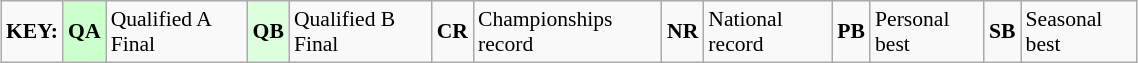<table class="wikitable" style="margin:0.5em auto; font-size:90%;position:relative;" width=60%>
<tr>
<td><strong>KEY:</strong></td>
<td bgcolor=ccffcc align=center><strong>QA</strong></td>
<td>Qualified A Final</td>
<td bgcolor=ddffdd align=center><strong>QB</strong></td>
<td>Qualified B Final</td>
<td align=center><strong>CR</strong></td>
<td>Championships record</td>
<td align=center><strong>NR</strong></td>
<td>National record</td>
<td align=center><strong>PB</strong></td>
<td>Personal best</td>
<td align=center><strong>SB</strong></td>
<td>Seasonal best</td>
</tr>
</table>
